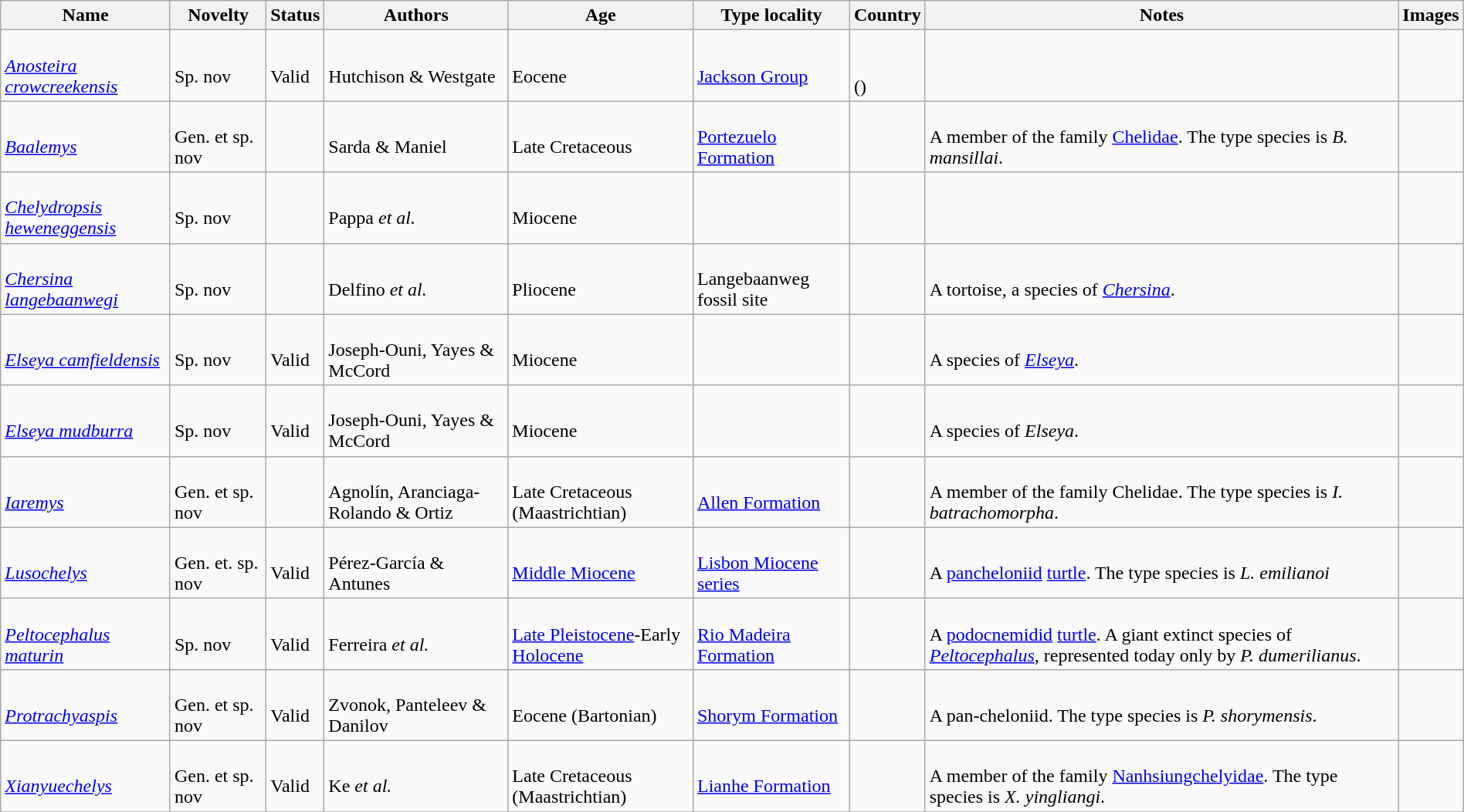<table class="wikitable sortable" width="100%" align="center">
<tr>
<th>Name</th>
<th>Novelty</th>
<th>Status</th>
<th>Authors</th>
<th>Age</th>
<th>Type locality</th>
<th>Country</th>
<th>Notes</th>
<th>Images</th>
</tr>
<tr>
<td><br><em><a href='#'>Anosteira crowcreekensis</a></em></td>
<td><br>Sp. nov</td>
<td><br>Valid</td>
<td><br>Hutchison & Westgate</td>
<td><br>Eocene</td>
<td><br><a href='#'>Jackson Group</a></td>
<td><br><br>()</td>
<td></td>
<td></td>
</tr>
<tr>
<td><br><em><a href='#'>Baalemys</a></em></td>
<td><br>Gen. et sp. nov</td>
<td></td>
<td><br>Sarda & Maniel</td>
<td><br>Late Cretaceous</td>
<td><br><a href='#'>Portezuelo Formation</a></td>
<td><br></td>
<td><br>A member of the family <a href='#'>Chelidae</a>. The type species is <em>B. mansillai</em>.</td>
<td></td>
</tr>
<tr>
<td><br><em><a href='#'>Chelydropsis heweneggensis</a></em></td>
<td><br>Sp. nov</td>
<td></td>
<td><br>Pappa <em>et al.</em></td>
<td><br>Miocene</td>
<td></td>
<td><br></td>
<td></td>
<td></td>
</tr>
<tr>
<td><br><em><a href='#'>Chersina langebaanwegi</a></em></td>
<td><br>Sp. nov</td>
<td></td>
<td><br>Delfino <em>et al.</em></td>
<td><br>Pliocene</td>
<td><br>Langebaanweg fossil site</td>
<td><br></td>
<td><br>A tortoise, a species of <em><a href='#'>Chersina</a></em>.</td>
<td></td>
</tr>
<tr>
<td><br><em><a href='#'>Elseya camfieldensis</a></em></td>
<td><br>Sp. nov</td>
<td><br>Valid</td>
<td><br>Joseph-Ouni, Yayes & McCord</td>
<td><br>Miocene</td>
<td></td>
<td><br></td>
<td><br>A species of <em><a href='#'>Elseya</a></em>.</td>
<td></td>
</tr>
<tr>
<td><br><em><a href='#'>Elseya mudburra</a></em></td>
<td><br>Sp. nov</td>
<td><br>Valid</td>
<td><br>Joseph-Ouni, Yayes & McCord</td>
<td><br>Miocene</td>
<td></td>
<td><br></td>
<td><br>A species of <em>Elseya</em>.</td>
<td></td>
</tr>
<tr>
<td><br><em><a href='#'>Iaremys</a></em></td>
<td><br>Gen. et sp. nov</td>
<td></td>
<td><br>Agnolín, Aranciaga-Rolando & Ortiz</td>
<td><br>Late Cretaceous (Maastrichtian)</td>
<td><br><a href='#'>Allen Formation</a></td>
<td><br></td>
<td><br>A member of the family Chelidae. The type species is <em>I. batrachomorpha</em>.</td>
<td></td>
</tr>
<tr>
<td><br><em><a href='#'>Lusochelys</a></em></td>
<td><br>Gen. et. sp. nov</td>
<td><br>Valid</td>
<td><br>Pérez-García & Antunes</td>
<td><br><a href='#'>Middle Miocene</a></td>
<td><br><a href='#'>Lisbon Miocene series</a></td>
<td><br></td>
<td><br>A <a href='#'>pancheloniid</a> <a href='#'>turtle</a>. The type species is <em>L. emilianoi</em></td>
</tr>
<tr>
<td><br><em><a href='#'>Peltocephalus maturin</a></em></td>
<td><br>Sp. nov</td>
<td><br>Valid</td>
<td><br>Ferreira <em>et al.</em></td>
<td><br><a href='#'>Late Pleistocene</a>-Early <a href='#'>Holocene</a></td>
<td><br><a href='#'>Rio Madeira Formation</a></td>
<td><br></td>
<td><br>A <a href='#'>podocnemidid</a> <a href='#'>turtle</a>. A giant extinct species of <em><a href='#'>Peltocephalus</a></em>, represented today only by <em>P. dumerilianus</em>.</td>
<td></td>
</tr>
<tr>
<td><br><em><a href='#'>Protrachyaspis</a></em></td>
<td><br>Gen. et sp. nov</td>
<td><br>Valid</td>
<td><br>Zvonok, Panteleev & Danilov</td>
<td><br>Eocene (Bartonian)</td>
<td><br><a href='#'>Shorym Formation</a></td>
<td><br></td>
<td><br>A pan-cheloniid. The type species is <em>P. shorymensis</em>.</td>
<td></td>
</tr>
<tr>
<td><br><em><a href='#'>Xianyuechelys</a></em></td>
<td><br>Gen. et sp. nov</td>
<td><br>Valid</td>
<td><br>Ke <em>et al.</em></td>
<td><br>Late Cretaceous (Maastrichtian)</td>
<td><br><a href='#'>Lianhe Formation</a></td>
<td><br></td>
<td><br>A member of the family <a href='#'>Nanhsiungchelyidae</a>. The type species is <em>X. yingliangi</em>.</td>
<td></td>
</tr>
<tr>
</tr>
</table>
